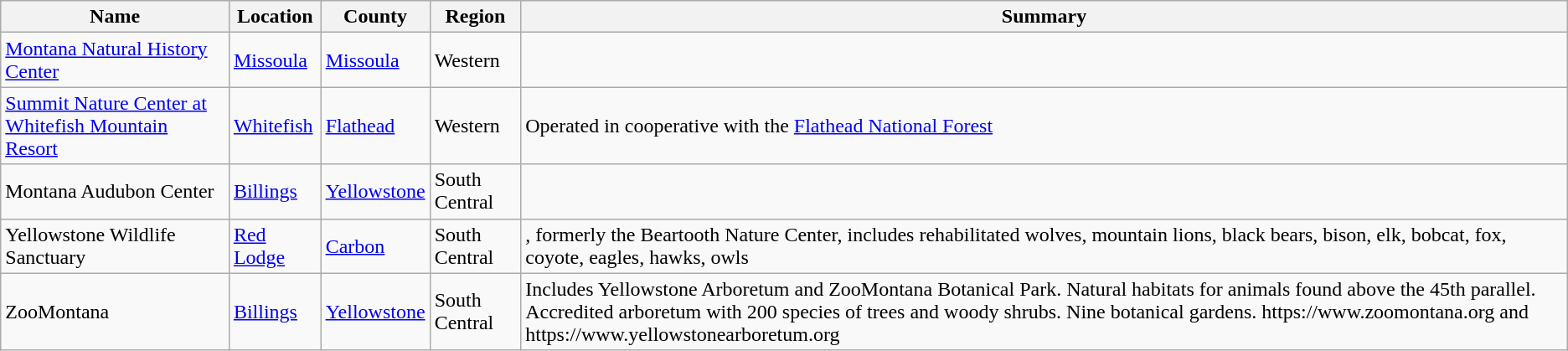<table class="wikitable sortable">
<tr>
<th>Name</th>
<th>Location</th>
<th>County</th>
<th>Region</th>
<th>Summary</th>
</tr>
<tr>
<td><a href='#'>Montana Natural History Center</a></td>
<td><a href='#'>Missoula</a></td>
<td><a href='#'>Missoula</a></td>
<td>Western</td>
<td></td>
</tr>
<tr>
<td><a href='#'>Summit Nature Center at Whitefish Mountain Resort</a></td>
<td><a href='#'>Whitefish</a></td>
<td><a href='#'>Flathead</a></td>
<td>Western</td>
<td>Operated in cooperative with the <a href='#'>Flathead National Forest</a></td>
</tr>
<tr>
<td>Montana Audubon Center</td>
<td><a href='#'>Billings</a></td>
<td><a href='#'>Yellowstone</a></td>
<td>South Central</td>
<td></td>
</tr>
<tr>
<td>Yellowstone Wildlife Sanctuary</td>
<td><a href='#'>Red Lodge</a></td>
<td><a href='#'>Carbon</a></td>
<td>South Central</td>
<td>, formerly the Beartooth Nature Center, includes rehabilitated wolves, mountain lions, black bears, bison, elk, bobcat, fox, coyote, eagles, hawks, owls</td>
</tr>
<tr>
<td>ZooMontana</td>
<td><a href='#'>Billings</a></td>
<td><a href='#'>Yellowstone</a></td>
<td>South Central</td>
<td>Includes Yellowstone Arboretum and ZooMontana Botanical Park. Natural habitats for animals found above the 45th parallel. Accredited arboretum with 200 species of trees and woody shrubs. Nine botanical gardens. https://www.zoomontana.org and https://www.yellowstonearboretum.org</td>
</tr>
</table>
